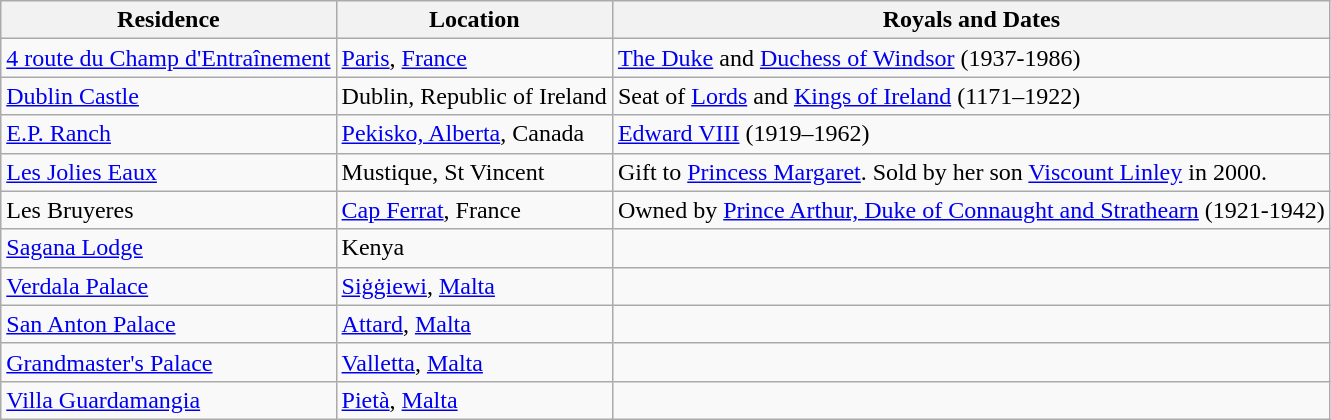<table class="wikitable sortable">
<tr>
<th>Residence</th>
<th>Location</th>
<th>Royals and Dates</th>
</tr>
<tr>
<td><a href='#'>4 route du Champ d'Entraînement</a></td>
<td><a href='#'>Paris</a>, <a href='#'>France</a></td>
<td><a href='#'>The Duke</a> and <a href='#'>Duchess of Windsor</a> (1937-1986)</td>
</tr>
<tr>
<td><a href='#'>Dublin Castle</a></td>
<td>Dublin, Republic of Ireland</td>
<td>Seat of <a href='#'>Lords</a> and <a href='#'>Kings of Ireland</a> (1171–1922)</td>
</tr>
<tr>
<td><a href='#'>E.P. Ranch</a></td>
<td><a href='#'>Pekisko, Alberta</a>, Canada</td>
<td><a href='#'>Edward VIII</a> (1919–1962)</td>
</tr>
<tr>
<td><a href='#'>Les Jolies Eaux</a></td>
<td>Mustique, St Vincent</td>
<td>Gift to <a href='#'>Princess Margaret</a>. Sold by her son <a href='#'>Viscount Linley</a> in 2000.</td>
</tr>
<tr>
<td>Les Bruyeres</td>
<td><a href='#'>Cap Ferrat</a>, France</td>
<td>Owned by <a href='#'>Prince Arthur, Duke of Connaught and Strathearn</a> (1921-1942)</td>
</tr>
<tr>
<td><a href='#'>Sagana Lodge</a></td>
<td>Kenya</td>
<td></td>
</tr>
<tr>
<td><a href='#'>Verdala Palace</a></td>
<td><a href='#'>Siġġiewi</a>, <a href='#'>Malta</a></td>
<td></td>
</tr>
<tr>
<td><a href='#'>San Anton Palace</a></td>
<td><a href='#'>Attard</a>, <a href='#'>Malta</a></td>
<td></td>
</tr>
<tr>
<td><a href='#'> Grandmaster's Palace</a></td>
<td><a href='#'>Valletta</a>, <a href='#'>Malta</a></td>
<td></td>
</tr>
<tr>
<td><a href='#'>Villa Guardamangia</a></td>
<td><a href='#'>Pietà</a>, <a href='#'>Malta</a></td>
<td></td>
</tr>
</table>
